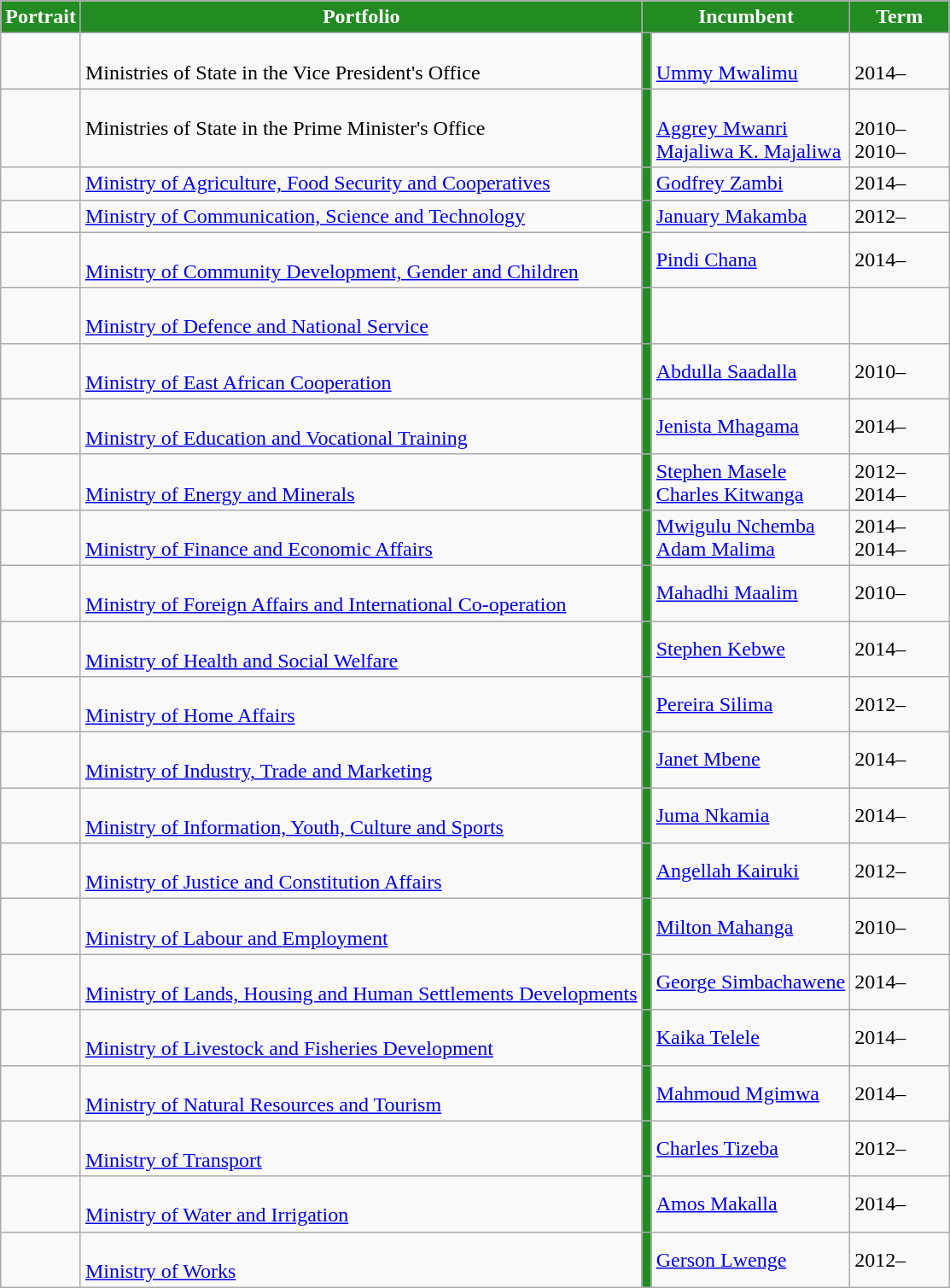<table class="wikitable">
<tr>
<th style="background-color:#228B22;color: white">Portrait</th>
<th style="background-color:#228B22;color: white">Portfolio</th>
<th colspan=2 style="background-color:#228B22;color: white">Incumbent</th>
<th style="background-color:#228B22;color: white">Term</th>
</tr>
<tr>
<td></td>
<td><br>Ministries of State in the Vice President's Office</td>
<td style="background:#228B22"></td>
<td><br> <a href='#'>Ummy Mwalimu</a></td>
<td><br> 2014–</td>
</tr>
<tr>
<td></td>
<td>Ministries of State in the Prime Minister's Office<br></td>
<td style="background:#228B22"></td>
<td><br> <a href='#'>Aggrey Mwanri</a> <br> <a href='#'>Majaliwa K. Majaliwa</a></td>
<td><br> 2010– <br> 2010–</td>
</tr>
<tr>
<td></td>
<td><a href='#'>Ministry of Agriculture, Food Security and Cooperatives</a></td>
<td style="background:#228B22"></td>
<td><a href='#'>Godfrey Zambi</a></td>
<td>2014–</td>
</tr>
<tr>
<td></td>
<td><a href='#'>Ministry of Communication, Science and Technology</a></td>
<td style="background:#228B22"></td>
<td><a href='#'>January Makamba</a></td>
<td style="width: 70px;">2012–</td>
</tr>
<tr>
<td></td>
<td><br><a href='#'>Ministry of Community Development, Gender and Children</a></td>
<td style="background:#228B22"></td>
<td><a href='#'>Pindi Chana</a></td>
<td>2014–</td>
</tr>
<tr>
<td></td>
<td><br><a href='#'>Ministry of Defence and National Service</a></td>
<td style="background:#228B22"></td>
<td></td>
<td></td>
</tr>
<tr>
<td></td>
<td><br><a href='#'>Ministry of East African Cooperation</a></td>
<td style="background:#228B22"></td>
<td><a href='#'>Abdulla Saadalla</a></td>
<td>2010–</td>
</tr>
<tr>
<td></td>
<td><br><a href='#'>Ministry of Education and Vocational Training</a></td>
<td style="background:#228B22"></td>
<td><a href='#'>Jenista Mhagama</a></td>
<td>2014–</td>
</tr>
<tr>
<td></td>
<td><br><a href='#'>Ministry of Energy and Minerals</a></td>
<td style="background:#228B22"></td>
<td><a href='#'>Stephen Masele</a>  <br> <a href='#'>Charles Kitwanga</a> </td>
<td>2012– <br> 2014–</td>
</tr>
<tr>
<td></td>
<td><br><a href='#'>Ministry of Finance and Economic Affairs</a></td>
<td style="background:#228B22"></td>
<td><a href='#'>Mwigulu Nchemba</a>  <br> <a href='#'>Adam Malima</a></td>
<td>2014– <br> 2014–</td>
</tr>
<tr>
<td></td>
<td><br><a href='#'>Ministry of Foreign Affairs and International Co-operation</a></td>
<td style="background:#228B22"></td>
<td><a href='#'>Mahadhi Maalim</a></td>
<td>2010–</td>
</tr>
<tr>
<td></td>
<td><br><a href='#'>Ministry of Health and Social Welfare</a></td>
<td style="background:#228B22"></td>
<td><a href='#'>Stephen Kebwe</a></td>
<td>2014–</td>
</tr>
<tr>
<td></td>
<td><br><a href='#'>Ministry of Home Affairs</a></td>
<td style="background:#228B22"></td>
<td><a href='#'>Pereira Silima</a></td>
<td>2012–</td>
</tr>
<tr>
<td></td>
<td><br><a href='#'>Ministry of Industry, Trade and Marketing</a></td>
<td style="background:#228B22"></td>
<td><a href='#'>Janet Mbene</a></td>
<td>2014–</td>
</tr>
<tr>
<td></td>
<td><br><a href='#'>Ministry of Information, Youth, Culture and Sports</a></td>
<td style="background:#228B22"></td>
<td><a href='#'>Juma Nkamia</a></td>
<td>2014–</td>
</tr>
<tr>
<td></td>
<td><br><a href='#'>Ministry of Justice and Constitution Affairs</a></td>
<td style="background:#228B22"></td>
<td><a href='#'>Angellah Kairuki</a></td>
<td>2012–</td>
</tr>
<tr>
<td></td>
<td><br><a href='#'>Ministry of Labour and Employment</a></td>
<td style="background:#228B22"></td>
<td><a href='#'>Milton Mahanga</a></td>
<td>2010–</td>
</tr>
<tr>
<td></td>
<td><br><a href='#'>Ministry of Lands, Housing and Human Settlements Developments</a></td>
<td style="background:#228B22"></td>
<td><a href='#'>George Simbachawene</a></td>
<td>2014–</td>
</tr>
<tr>
<td></td>
<td><br><a href='#'>Ministry of Livestock and Fisheries Development</a></td>
<td style="background:#228B22"></td>
<td><a href='#'>Kaika Telele</a></td>
<td>2014–</td>
</tr>
<tr>
<td></td>
<td><br><a href='#'>Ministry of Natural Resources and Tourism</a></td>
<td style="background:#228B22"></td>
<td><a href='#'>Mahmoud Mgimwa</a></td>
<td>2014–</td>
</tr>
<tr>
<td></td>
<td><br><a href='#'>Ministry of Transport</a></td>
<td style="background:#228B22"></td>
<td><a href='#'>Charles Tizeba</a></td>
<td>2012–</td>
</tr>
<tr>
<td></td>
<td><br><a href='#'>Ministry of Water and Irrigation</a></td>
<td style="background:#228B22"></td>
<td><a href='#'>Amos Makalla</a></td>
<td>2014–</td>
</tr>
<tr>
<td></td>
<td><br><a href='#'>Ministry of Works</a></td>
<td style="background:#228B22"></td>
<td><a href='#'>Gerson Lwenge</a></td>
<td>2012–</td>
</tr>
</table>
